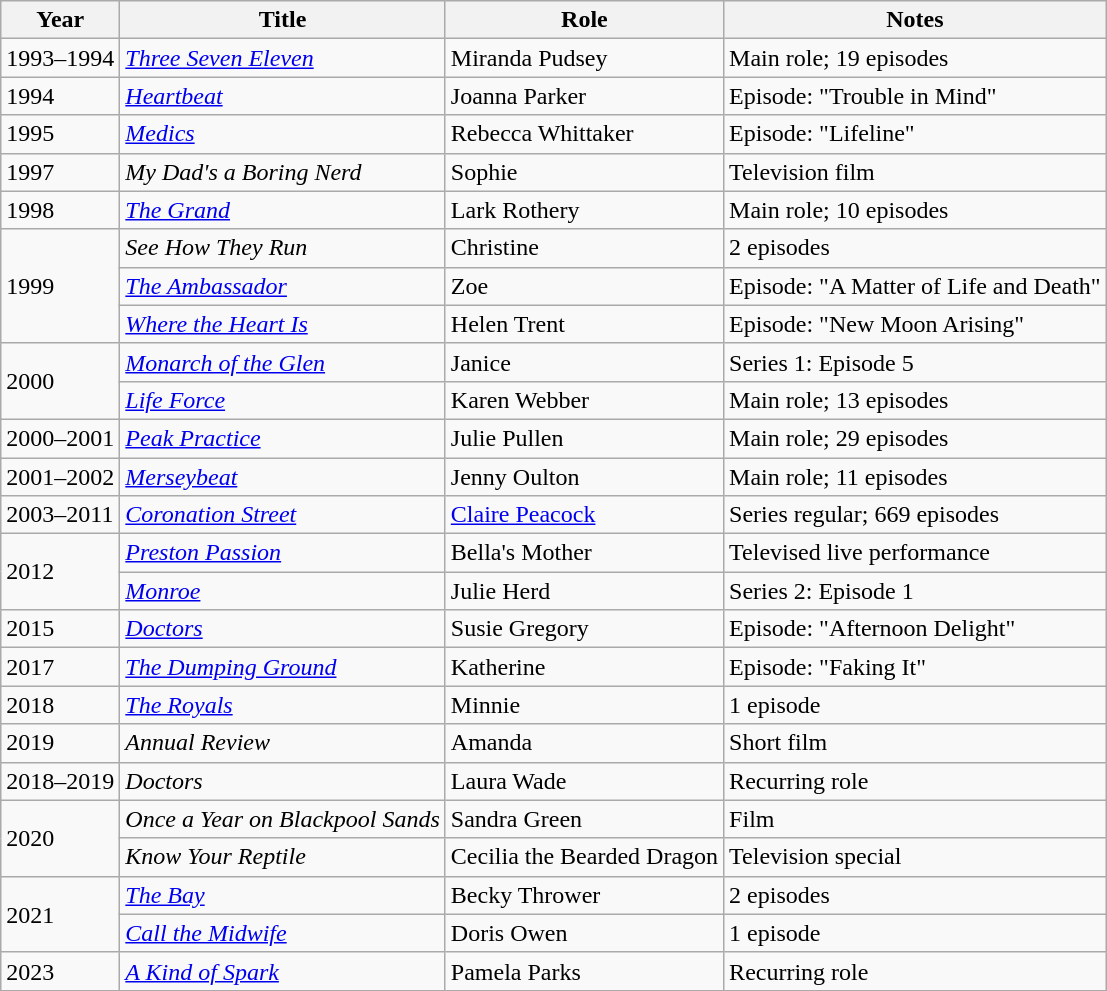<table class="wikitable sortable">
<tr>
<th>Year</th>
<th>Title</th>
<th>Role</th>
<th class="unsortable">Notes</th>
</tr>
<tr>
<td>1993–1994</td>
<td><em><a href='#'>Three Seven Eleven</a></em></td>
<td>Miranda Pudsey</td>
<td>Main role; 19 episodes</td>
</tr>
<tr>
<td>1994</td>
<td><em><a href='#'>Heartbeat</a></em></td>
<td>Joanna Parker</td>
<td>Episode: "Trouble in Mind"</td>
</tr>
<tr>
<td>1995</td>
<td><em><a href='#'>Medics</a></em></td>
<td>Rebecca Whittaker</td>
<td>Episode: "Lifeline"</td>
</tr>
<tr>
<td>1997</td>
<td><em>My Dad's a Boring Nerd</em></td>
<td>Sophie</td>
<td>Television film</td>
</tr>
<tr>
<td>1998</td>
<td><em><a href='#'>The Grand</a></em></td>
<td>Lark Rothery</td>
<td>Main role; 10 episodes</td>
</tr>
<tr>
<td rowspan="3">1999</td>
<td><em>See How They Run</em></td>
<td>Christine</td>
<td>2 episodes</td>
</tr>
<tr>
<td><em><a href='#'>The Ambassador</a></em></td>
<td>Zoe</td>
<td>Episode: "A Matter of Life and Death"</td>
</tr>
<tr>
<td><em><a href='#'>Where the Heart Is</a></em></td>
<td>Helen Trent</td>
<td>Episode: "New Moon Arising"</td>
</tr>
<tr>
<td rowspan="2">2000</td>
<td><em><a href='#'>Monarch of the Glen</a></em></td>
<td>Janice</td>
<td>Series 1: Episode 5</td>
</tr>
<tr>
<td><em><a href='#'>Life Force</a></em></td>
<td>Karen Webber</td>
<td>Main role; 13 episodes</td>
</tr>
<tr>
<td>2000–2001</td>
<td><em><a href='#'>Peak Practice</a></em></td>
<td>Julie Pullen</td>
<td>Main role; 29 episodes</td>
</tr>
<tr>
<td>2001–2002</td>
<td><em><a href='#'>Merseybeat</a></em></td>
<td>Jenny Oulton</td>
<td>Main role; 11 episodes</td>
</tr>
<tr>
<td>2003–2011</td>
<td><em><a href='#'>Coronation Street</a></em></td>
<td><a href='#'>Claire Peacock</a></td>
<td>Series regular; 669 episodes</td>
</tr>
<tr>
<td rowspan="2">2012</td>
<td><em><a href='#'>Preston Passion</a></em></td>
<td>Bella's Mother</td>
<td>Televised live performance</td>
</tr>
<tr>
<td><em><a href='#'>Monroe</a></em></td>
<td>Julie Herd</td>
<td>Series 2: Episode 1</td>
</tr>
<tr>
<td>2015</td>
<td><em><a href='#'>Doctors</a></em></td>
<td>Susie Gregory</td>
<td>Episode: "Afternoon Delight"</td>
</tr>
<tr>
<td>2017</td>
<td><em><a href='#'>The Dumping Ground</a></em></td>
<td>Katherine</td>
<td>Episode: "Faking It"</td>
</tr>
<tr>
<td>2018</td>
<td><em><a href='#'>The Royals</a></em></td>
<td>Minnie</td>
<td>1 episode</td>
</tr>
<tr>
<td>2019</td>
<td><em>Annual Review</em></td>
<td>Amanda</td>
<td>Short film</td>
</tr>
<tr>
<td>2018–2019</td>
<td><em>Doctors</em></td>
<td>Laura Wade</td>
<td>Recurring role</td>
</tr>
<tr>
<td rowspan="2">2020</td>
<td><em>Once a Year on Blackpool Sands</em></td>
<td>Sandra Green</td>
<td>Film</td>
</tr>
<tr>
<td><em>Know Your Reptile</em></td>
<td>Cecilia the Bearded Dragon</td>
<td>Television special</td>
</tr>
<tr>
<td rowspan="2">2021</td>
<td><em><a href='#'>The Bay</a></em></td>
<td>Becky Thrower</td>
<td>2 episodes</td>
</tr>
<tr>
<td><em><a href='#'>Call the Midwife</a></em></td>
<td>Doris Owen</td>
<td>1 episode</td>
</tr>
<tr>
<td>2023</td>
<td><em><a href='#'>A Kind of Spark</a></em></td>
<td>Pamela Parks</td>
<td>Recurring role</td>
</tr>
<tr>
</tr>
</table>
